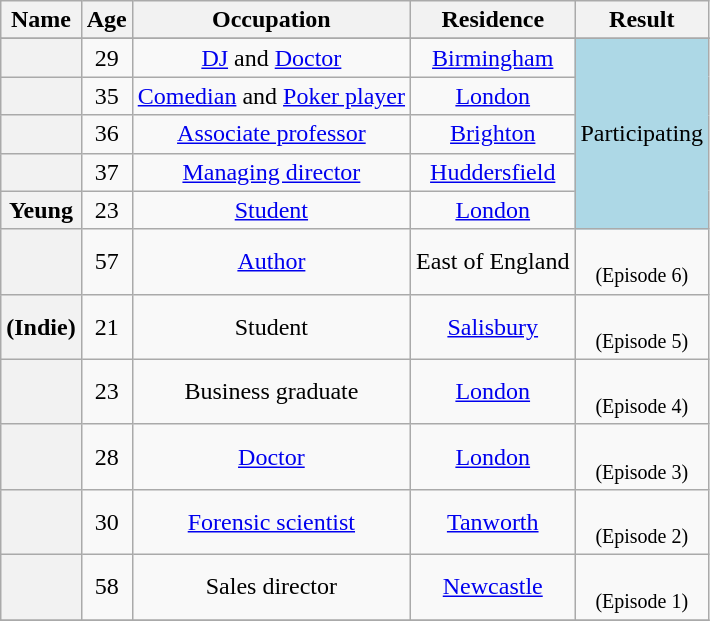<table class="wikitable sortable" style="text-align:center;">
<tr>
<th scope="col">Name</th>
<th scope="col">Age</th>
<th scope="col" class="unsortable">Occupation</th>
<th scope="col" class="unsortable">Residence</th>
<th scope="col" class="unsortable">Result</th>
</tr>
<tr>
</tr>
<tr>
<th scope="row"></th>
<td>29</td>
<td><a href='#'>DJ</a> and <a href='#'>Doctor</a></td>
<td><a href='#'>Birmingham</a></td>
<td rowspan="5" bgcolor="lightblue">Participating</td>
</tr>
<tr>
<th scope="row"></th>
<td>35</td>
<td><a href='#'>Comedian</a> and <a href='#'>Poker player</a></td>
<td><a href='#'>London</a></td>
</tr>
<tr>
<th scope="row"></th>
<td>36</td>
<td><a href='#'>Associate professor</a></td>
<td><a href='#'>Brighton</a></td>
</tr>
<tr>
<th scope="row"></th>
<td>37</td>
<td><a href='#'>Managing director</a></td>
<td><a href='#'>Huddersfield</a></td>
</tr>
<tr>
<th scope="row">Yeung</th>
<td>23</td>
<td><a href='#'>Student</a></td>
<td><a href='#'>London</a></td>
</tr>
<tr>
<th scope="row"></th>
<td>57</td>
<td><a href='#'>Author</a></td>
<td>East of England</td>
<td><br><small>(Episode 6)</small></td>
</tr>
<tr>
<th scope="row">(Indie)</th>
<td>21</td>
<td>Student</td>
<td><a href='#'>Salisbury</a></td>
<td><br><small>(Episode 5)</small></td>
</tr>
<tr>
<th scope="row"></th>
<td>23</td>
<td>Business graduate</td>
<td><a href='#'>London</a></td>
<td><br><small>(Episode 4)</small></td>
</tr>
<tr>
<th scope="row"></th>
<td>28</td>
<td><a href='#'>Doctor</a></td>
<td><a href='#'>London</a></td>
<td><br><small>(Episode 3)</small></td>
</tr>
<tr>
<th scope="row"></th>
<td>30</td>
<td><a href='#'>Forensic scientist</a></td>
<td><a href='#'>Tanworth</a></td>
<td><br><small>(Episode 2)</small></td>
</tr>
<tr>
<th scope="row"></th>
<td>58</td>
<td>Sales director</td>
<td><a href='#'>Newcastle</a></td>
<td><br><small>(Episode 1)</small></td>
</tr>
<tr>
</tr>
</table>
